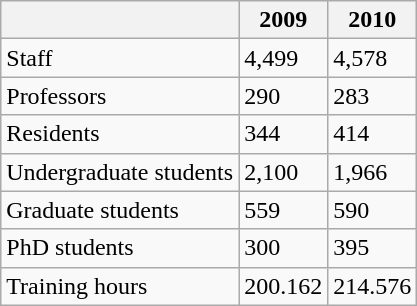<table class="wikitable" border="1">
<tr>
<th></th>
<th>2009</th>
<th>2010</th>
</tr>
<tr>
<td>Staff</td>
<td>4,499</td>
<td>4,578</td>
</tr>
<tr>
<td>Professors</td>
<td>290</td>
<td>283</td>
</tr>
<tr>
<td>Residents</td>
<td>344</td>
<td>414</td>
</tr>
<tr>
<td>Undergraduate students</td>
<td>2,100</td>
<td>1,966</td>
</tr>
<tr>
<td>Graduate students</td>
<td>559</td>
<td>590</td>
</tr>
<tr>
<td>PhD students</td>
<td>300</td>
<td>395</td>
</tr>
<tr>
<td>Training hours</td>
<td>200.162</td>
<td>214.576</td>
</tr>
</table>
